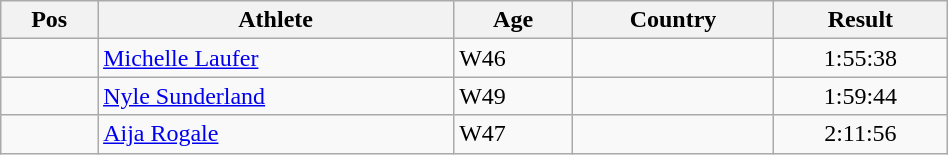<table class="wikitable"  style="text-align:center; width:50%;">
<tr>
<th>Pos</th>
<th>Athlete</th>
<th>Age</th>
<th>Country</th>
<th>Result</th>
</tr>
<tr>
<td align=center></td>
<td align=left><a href='#'>Michelle Laufer</a></td>
<td align=left>W46</td>
<td align=left></td>
<td>1:55:38</td>
</tr>
<tr>
<td align=center></td>
<td align=left><a href='#'>Nyle Sunderland</a></td>
<td align=left>W49</td>
<td align=left></td>
<td>1:59:44</td>
</tr>
<tr>
<td align=center></td>
<td align=left><a href='#'>Aija Rogale</a></td>
<td align=left>W47</td>
<td align=left></td>
<td>2:11:56</td>
</tr>
</table>
